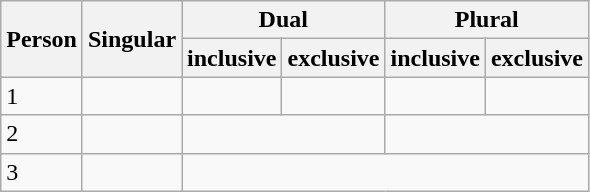<table class="wikitable">
<tr>
<th rowspan="2">Person</th>
<th rowspan="2">Singular</th>
<th colspan="2">Dual</th>
<th colspan="2">Plural</th>
</tr>
<tr>
<th>inclusive</th>
<th>exclusive</th>
<th>inclusive</th>
<th>exclusive</th>
</tr>
<tr>
<td>1</td>
<td></td>
<td></td>
<td></td>
<td></td>
<td></td>
</tr>
<tr>
<td>2</td>
<td></td>
<td colspan="2"></td>
<td colspan="2"></td>
</tr>
<tr>
<td>3</td>
<td></td>
<td colspan="4"></td>
</tr>
</table>
